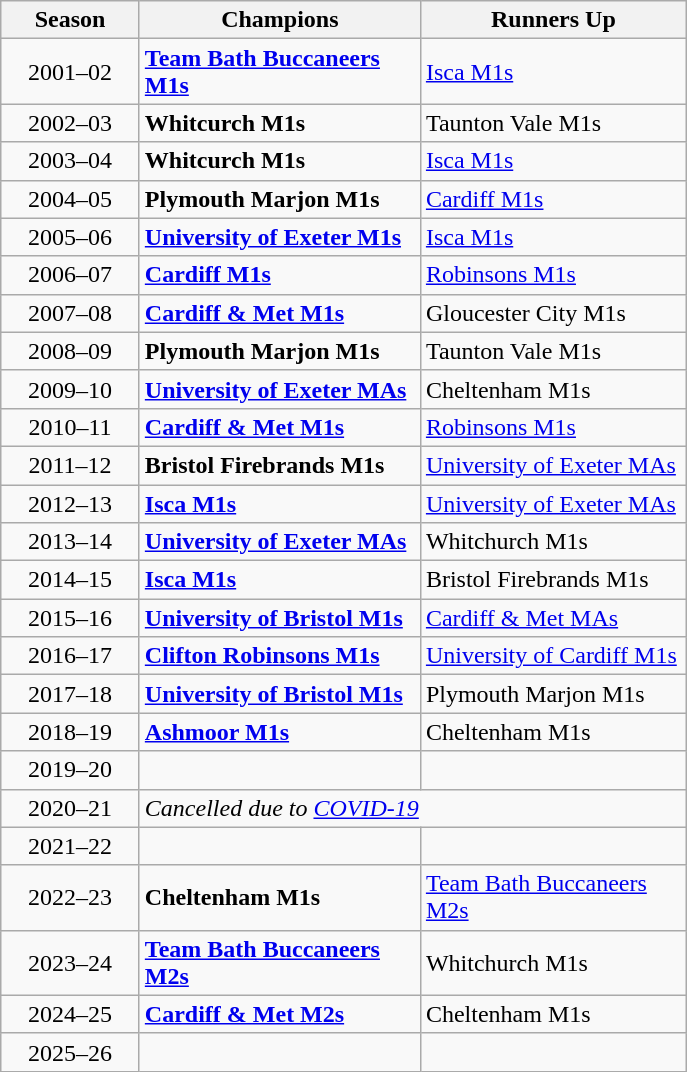<table class="wikitable" style="text-align:centre; margin-left:1em;">
<tr>
<th style="width:85px">Season</th>
<th style="width:180px">Champions</th>
<th style="width:170px">Runners Up</th>
</tr>
<tr>
<td style="text-align:center">2001–02</td>
<td><strong><a href='#'>Team Bath Buccaneers M1s</a></strong></td>
<td><a href='#'> Isca M1s</a></td>
</tr>
<tr>
<td style="text-align:center">2002–03</td>
<td><strong>Whitcurch M1s</strong></td>
<td>Taunton Vale M1s</td>
</tr>
<tr>
<td style="text-align:center">2003–04</td>
<td><strong>Whitcurch M1s</strong></td>
<td><a href='#'>Isca M1s</a></td>
</tr>
<tr>
<td style="text-align:center">2004–05</td>
<td><strong>Plymouth Marjon M1s</strong></td>
<td><a href='#'>Cardiff M1s</a></td>
</tr>
<tr>
<td style="text-align:center">2005–06</td>
<td><strong><a href='#'>University of Exeter M1s</a></strong></td>
<td><a href='#'> Isca M1s</a></td>
</tr>
<tr>
<td style="text-align:center">2006–07</td>
<td><strong><a href='#'>Cardiff M1s</a></strong></td>
<td><a href='#'>Robinsons M1s</a></td>
</tr>
<tr>
<td style="text-align:center">2007–08</td>
<td><strong><a href='#'>Cardiff & Met M1s</a></strong></td>
<td>Gloucester City M1s</td>
</tr>
<tr>
<td style="text-align:center">2008–09</td>
<td><strong>Plymouth Marjon M1s</strong></td>
<td>Taunton Vale M1s</td>
</tr>
<tr>
<td style="text-align:center">2009–10</td>
<td><strong><a href='#'>University of Exeter MAs</a></strong></td>
<td>Cheltenham M1s</td>
</tr>
<tr>
<td style="text-align:center">2010–11</td>
<td><strong><a href='#'>Cardiff & Met M1s</a></strong></td>
<td><a href='#'>Robinsons M1s</a></td>
</tr>
<tr>
<td style="text-align:center">2011–12</td>
<td><strong>Bristol Firebrands M1s</strong></td>
<td><a href='#'>University of Exeter MAs</a></td>
</tr>
<tr>
<td style="text-align:center">2012–13</td>
<td><strong><a href='#'> Isca M1s</a></strong></td>
<td><a href='#'>University of Exeter MAs</a></td>
</tr>
<tr>
<td style="text-align:center">2013–14</td>
<td><strong><a href='#'>University of Exeter MAs</a></strong></td>
<td>Whitchurch M1s</td>
</tr>
<tr>
<td style="text-align:center">2014–15</td>
<td><strong><a href='#'> Isca M1s</a></strong></td>
<td>Bristol Firebrands M1s</td>
</tr>
<tr>
<td style="text-align:center">2015–16</td>
<td><strong><a href='#'>University of Bristol M1s</a></strong></td>
<td><a href='#'>Cardiff & Met MAs</a></td>
</tr>
<tr>
<td style="text-align:center">2016–17</td>
<td><strong><a href='#'>Clifton Robinsons M1s</a></strong></td>
<td><a href='#'>University of Cardiff M1s</a></td>
</tr>
<tr>
<td style="text-align:center">2017–18</td>
<td><strong><a href='#'>University of Bristol M1s</a></strong></td>
<td>Plymouth Marjon M1s</td>
</tr>
<tr>
<td style="text-align:center">2018–19</td>
<td><strong><a href='#'>Ashmoor M1s</a></strong></td>
<td>Cheltenham M1s</td>
</tr>
<tr>
<td style="text-align:center">2019–20</td>
<td></td>
</tr>
<tr>
<td style="text-align:center">2020–21</td>
<td colspan=2><em>Cancelled due to <a href='#'>COVID-19</a></em></td>
</tr>
<tr>
<td style="text-align:center">2021–22</td>
<td></td>
<td></td>
</tr>
<tr>
<td style="text-align:center">2022–23</td>
<td><strong>Cheltenham M1s</strong></td>
<td><a href='#'>Team Bath Buccaneers M2s</a></td>
</tr>
<tr>
<td style="text-align:center">2023–24</td>
<td><strong><a href='#'>Team Bath Buccaneers M2s</a></strong></td>
<td>Whitchurch M1s</td>
</tr>
<tr>
<td style="text-align:center">2024–25</td>
<td><strong><a href='#'>Cardiff & Met M2s</a></strong></td>
<td>Cheltenham M1s</td>
</tr>
<tr>
<td style="text-align:center">2025–26</td>
<td></td>
<td></td>
</tr>
</table>
